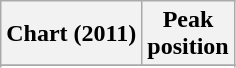<table class="wikitable sortable plainrowheaders" style="text-align:center">
<tr>
<th scope="col">Chart (2011)</th>
<th scope="col">Peak<br>position</th>
</tr>
<tr>
</tr>
<tr>
</tr>
<tr>
</tr>
<tr>
</tr>
</table>
